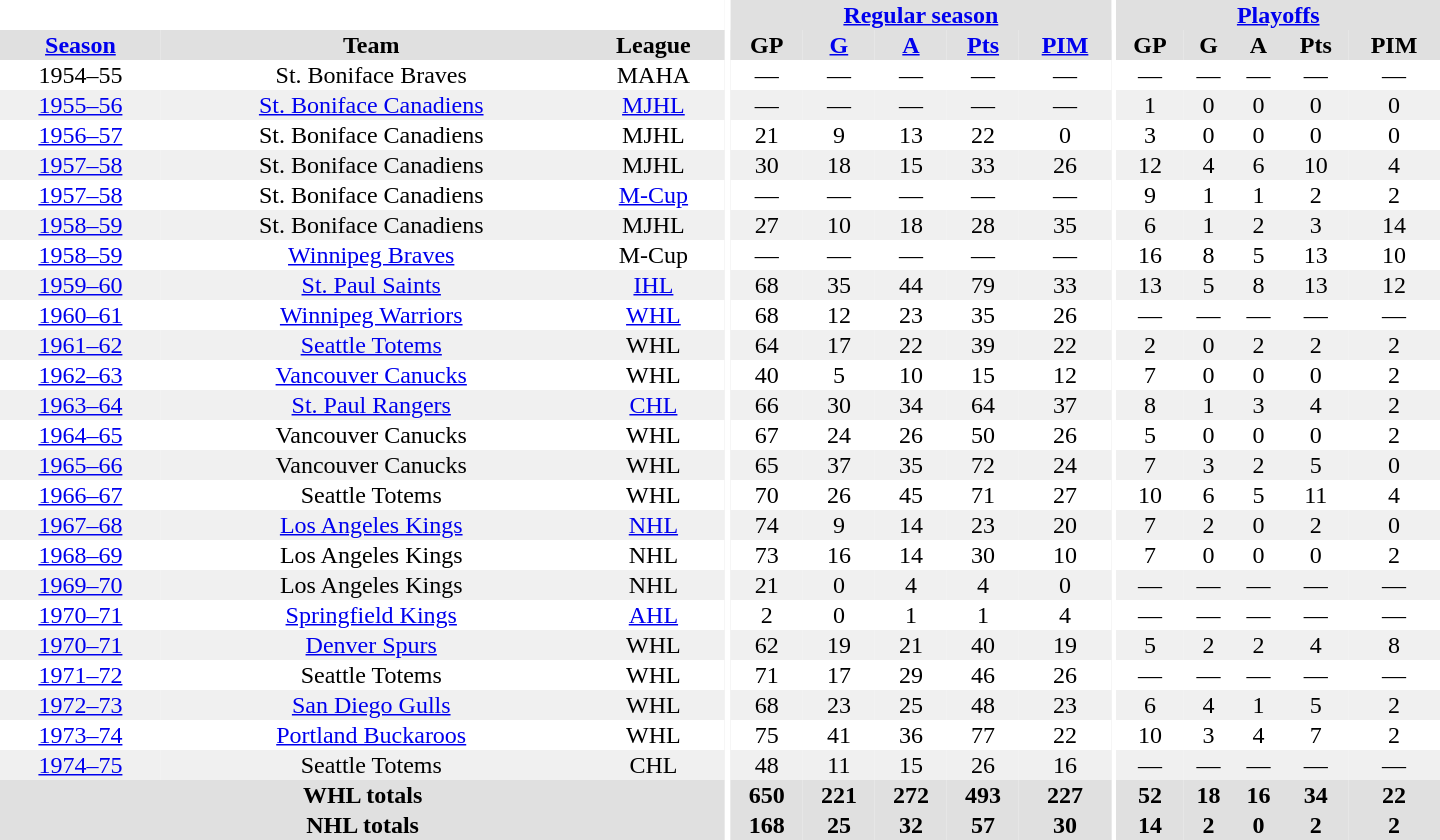<table border="0" cellpadding="1" cellspacing="0" style="text-align:center; width:60em">
<tr bgcolor="#e0e0e0">
<th colspan="3" bgcolor="#ffffff"></th>
<th rowspan="100" bgcolor="#ffffff"></th>
<th colspan="5"><a href='#'>Regular season</a></th>
<th rowspan="100" bgcolor="#ffffff"></th>
<th colspan="5"><a href='#'>Playoffs</a></th>
</tr>
<tr bgcolor="#e0e0e0">
<th><a href='#'>Season</a></th>
<th>Team</th>
<th>League</th>
<th>GP</th>
<th><a href='#'>G</a></th>
<th><a href='#'>A</a></th>
<th><a href='#'>Pts</a></th>
<th><a href='#'>PIM</a></th>
<th>GP</th>
<th>G</th>
<th>A</th>
<th>Pts</th>
<th>PIM</th>
</tr>
<tr>
<td>1954–55</td>
<td>St. Boniface Braves</td>
<td>MAHA</td>
<td>—</td>
<td>—</td>
<td>—</td>
<td>—</td>
<td>—</td>
<td>—</td>
<td>—</td>
<td>—</td>
<td>—</td>
<td>—</td>
</tr>
<tr bgcolor="#f0f0f0">
<td><a href='#'>1955–56</a></td>
<td><a href='#'>St. Boniface Canadiens</a></td>
<td><a href='#'>MJHL</a></td>
<td>—</td>
<td>—</td>
<td>—</td>
<td>—</td>
<td>—</td>
<td>1</td>
<td>0</td>
<td>0</td>
<td>0</td>
<td>0</td>
</tr>
<tr>
<td><a href='#'>1956–57</a></td>
<td>St. Boniface Canadiens</td>
<td>MJHL</td>
<td>21</td>
<td>9</td>
<td>13</td>
<td>22</td>
<td>0</td>
<td>3</td>
<td>0</td>
<td>0</td>
<td>0</td>
<td>0</td>
</tr>
<tr bgcolor="#f0f0f0">
<td><a href='#'>1957–58</a></td>
<td>St. Boniface Canadiens</td>
<td>MJHL</td>
<td>30</td>
<td>18</td>
<td>15</td>
<td>33</td>
<td>26</td>
<td>12</td>
<td>4</td>
<td>6</td>
<td>10</td>
<td>4</td>
</tr>
<tr>
<td><a href='#'>1957–58</a></td>
<td>St. Boniface Canadiens</td>
<td><a href='#'>M-Cup</a></td>
<td>—</td>
<td>—</td>
<td>—</td>
<td>—</td>
<td>—</td>
<td>9</td>
<td>1</td>
<td>1</td>
<td>2</td>
<td>2</td>
</tr>
<tr bgcolor="#f0f0f0">
<td><a href='#'>1958–59</a></td>
<td>St. Boniface Canadiens</td>
<td>MJHL</td>
<td>27</td>
<td>10</td>
<td>18</td>
<td>28</td>
<td>35</td>
<td>6</td>
<td>1</td>
<td>2</td>
<td>3</td>
<td>14</td>
</tr>
<tr>
<td><a href='#'>1958–59</a></td>
<td><a href='#'>Winnipeg Braves</a></td>
<td>M-Cup</td>
<td>—</td>
<td>—</td>
<td>—</td>
<td>—</td>
<td>—</td>
<td>16</td>
<td>8</td>
<td>5</td>
<td>13</td>
<td>10</td>
</tr>
<tr bgcolor="#f0f0f0">
<td><a href='#'>1959–60</a></td>
<td><a href='#'>St. Paul Saints</a></td>
<td><a href='#'>IHL</a></td>
<td>68</td>
<td>35</td>
<td>44</td>
<td>79</td>
<td>33</td>
<td>13</td>
<td>5</td>
<td>8</td>
<td>13</td>
<td>12</td>
</tr>
<tr>
<td><a href='#'>1960–61</a></td>
<td><a href='#'>Winnipeg Warriors</a></td>
<td><a href='#'>WHL</a></td>
<td>68</td>
<td>12</td>
<td>23</td>
<td>35</td>
<td>26</td>
<td>—</td>
<td>—</td>
<td>—</td>
<td>—</td>
<td>—</td>
</tr>
<tr bgcolor="#f0f0f0">
<td><a href='#'>1961–62</a></td>
<td><a href='#'>Seattle Totems</a></td>
<td>WHL</td>
<td>64</td>
<td>17</td>
<td>22</td>
<td>39</td>
<td>22</td>
<td>2</td>
<td>0</td>
<td>2</td>
<td>2</td>
<td>2</td>
</tr>
<tr>
<td><a href='#'>1962–63</a></td>
<td><a href='#'>Vancouver Canucks</a></td>
<td>WHL</td>
<td>40</td>
<td>5</td>
<td>10</td>
<td>15</td>
<td>12</td>
<td>7</td>
<td>0</td>
<td>0</td>
<td>0</td>
<td>2</td>
</tr>
<tr bgcolor="#f0f0f0">
<td><a href='#'>1963–64</a></td>
<td><a href='#'>St. Paul Rangers</a></td>
<td><a href='#'>CHL</a></td>
<td>66</td>
<td>30</td>
<td>34</td>
<td>64</td>
<td>37</td>
<td>8</td>
<td>1</td>
<td>3</td>
<td>4</td>
<td>2</td>
</tr>
<tr>
<td><a href='#'>1964–65</a></td>
<td>Vancouver Canucks</td>
<td>WHL</td>
<td>67</td>
<td>24</td>
<td>26</td>
<td>50</td>
<td>26</td>
<td>5</td>
<td>0</td>
<td>0</td>
<td>0</td>
<td>2</td>
</tr>
<tr bgcolor="#f0f0f0">
<td><a href='#'>1965–66</a></td>
<td>Vancouver Canucks</td>
<td>WHL</td>
<td>65</td>
<td>37</td>
<td>35</td>
<td>72</td>
<td>24</td>
<td>7</td>
<td>3</td>
<td>2</td>
<td>5</td>
<td>0</td>
</tr>
<tr>
<td><a href='#'>1966–67</a></td>
<td>Seattle Totems</td>
<td>WHL</td>
<td>70</td>
<td>26</td>
<td>45</td>
<td>71</td>
<td>27</td>
<td>10</td>
<td>6</td>
<td>5</td>
<td>11</td>
<td>4</td>
</tr>
<tr bgcolor="#f0f0f0">
<td><a href='#'>1967–68</a></td>
<td><a href='#'>Los Angeles Kings</a></td>
<td><a href='#'>NHL</a></td>
<td>74</td>
<td>9</td>
<td>14</td>
<td>23</td>
<td>20</td>
<td>7</td>
<td>2</td>
<td>0</td>
<td>2</td>
<td>0</td>
</tr>
<tr>
<td><a href='#'>1968–69</a></td>
<td>Los Angeles Kings</td>
<td>NHL</td>
<td>73</td>
<td>16</td>
<td>14</td>
<td>30</td>
<td>10</td>
<td>7</td>
<td>0</td>
<td>0</td>
<td>0</td>
<td>2</td>
</tr>
<tr bgcolor="#f0f0f0">
<td><a href='#'>1969–70</a></td>
<td>Los Angeles Kings</td>
<td>NHL</td>
<td>21</td>
<td>0</td>
<td>4</td>
<td>4</td>
<td>0</td>
<td>—</td>
<td>—</td>
<td>—</td>
<td>—</td>
<td>—</td>
</tr>
<tr>
<td><a href='#'>1970–71</a></td>
<td><a href='#'>Springfield Kings</a></td>
<td><a href='#'>AHL</a></td>
<td>2</td>
<td>0</td>
<td>1</td>
<td>1</td>
<td>4</td>
<td>—</td>
<td>—</td>
<td>—</td>
<td>—</td>
<td>—</td>
</tr>
<tr bgcolor="#f0f0f0">
<td><a href='#'>1970–71</a></td>
<td><a href='#'>Denver Spurs</a></td>
<td>WHL</td>
<td>62</td>
<td>19</td>
<td>21</td>
<td>40</td>
<td>19</td>
<td>5</td>
<td>2</td>
<td>2</td>
<td>4</td>
<td>8</td>
</tr>
<tr>
<td><a href='#'>1971–72</a></td>
<td>Seattle Totems</td>
<td>WHL</td>
<td>71</td>
<td>17</td>
<td>29</td>
<td>46</td>
<td>26</td>
<td>—</td>
<td>—</td>
<td>—</td>
<td>—</td>
<td>—</td>
</tr>
<tr bgcolor="#f0f0f0">
<td><a href='#'>1972–73</a></td>
<td><a href='#'>San Diego Gulls</a></td>
<td>WHL</td>
<td>68</td>
<td>23</td>
<td>25</td>
<td>48</td>
<td>23</td>
<td>6</td>
<td>4</td>
<td>1</td>
<td>5</td>
<td>2</td>
</tr>
<tr>
<td><a href='#'>1973–74</a></td>
<td><a href='#'>Portland Buckaroos</a></td>
<td>WHL</td>
<td>75</td>
<td>41</td>
<td>36</td>
<td>77</td>
<td>22</td>
<td>10</td>
<td>3</td>
<td>4</td>
<td>7</td>
<td>2</td>
</tr>
<tr bgcolor="#f0f0f0">
<td><a href='#'>1974–75</a></td>
<td>Seattle Totems</td>
<td>CHL</td>
<td>48</td>
<td>11</td>
<td>15</td>
<td>26</td>
<td>16</td>
<td>—</td>
<td>—</td>
<td>—</td>
<td>—</td>
<td>—</td>
</tr>
<tr bgcolor="#e0e0e0">
<th colspan="3">WHL totals</th>
<th>650</th>
<th>221</th>
<th>272</th>
<th>493</th>
<th>227</th>
<th>52</th>
<th>18</th>
<th>16</th>
<th>34</th>
<th>22</th>
</tr>
<tr bgcolor="#e0e0e0">
<th colspan="3">NHL totals</th>
<th>168</th>
<th>25</th>
<th>32</th>
<th>57</th>
<th>30</th>
<th>14</th>
<th>2</th>
<th>0</th>
<th>2</th>
<th>2</th>
</tr>
</table>
